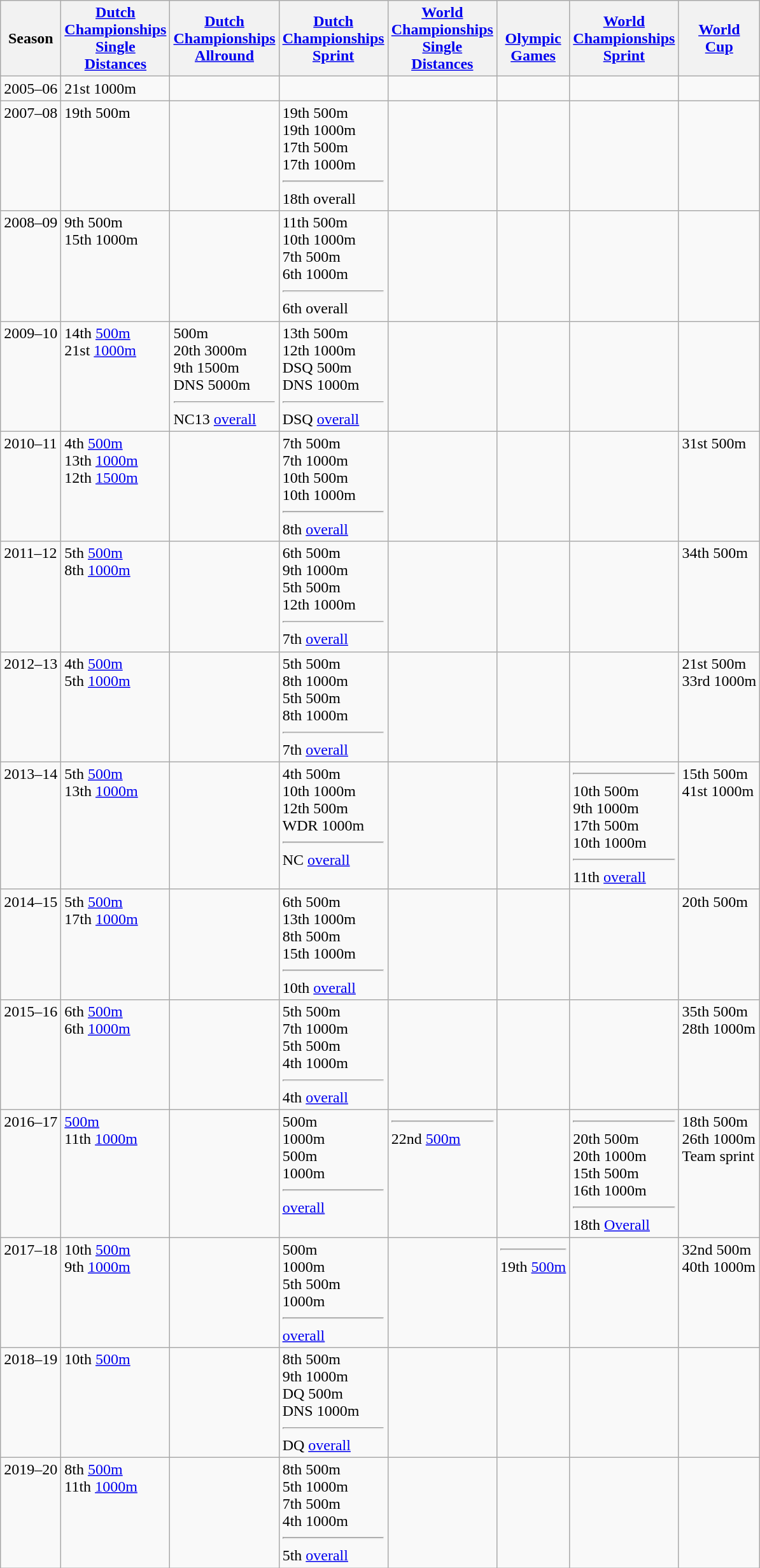<table class="wikitable">
<tr>
<th>Season</th>
<th><a href='#'>Dutch <br> Championships <br> Single <br> Distances</a></th>
<th><a href='#'>Dutch <br> Championships <br> Allround</a></th>
<th><a href='#'>Dutch <br> Championships <br> Sprint</a></th>
<th><a href='#'>World <br> Championships <br> Single <br> Distances</a></th>
<th> <br> <a href='#'>Olympic <br> Games</a></th>
<th><a href='#'>World <br> Championships <br> Sprint</a></th>
<th><a href='#'>World <br> Cup</a></th>
</tr>
<tr style="vertical-align: top;">
<td>2005–06</td>
<td>21st  1000m</td>
<td></td>
<td></td>
<td></td>
<td></td>
<td></td>
</tr>
<tr style="vertical-align: top;">
<td>2007–08</td>
<td>19th  500m</td>
<td></td>
<td>19th 500m <br> 19th 1000m <br> 17th 500m <br> 17th 1000m <hr> 18th overall</td>
<td></td>
<td></td>
<td></td>
<td></td>
</tr>
<tr style="vertical-align: top;">
<td>2008–09</td>
<td>9th  500m <br>15th 1000m</td>
<td></td>
<td>11th 500m <br> 10th 1000m <br> 7th 500m <br> 6th 1000m <hr> 6th overall</td>
<td></td>
<td></td>
<td></td>
<td></td>
</tr>
<tr style="vertical-align: top;">
<td>2009–10</td>
<td>14th <a href='#'>500m</a> <br> 21st <a href='#'>1000m</a></td>
<td> 500m <br> 20th 3000m <br> 9th 1500m <br> DNS 5000m <hr> NC13 <a href='#'>overall</a></td>
<td>13th 500m <br> 12th 1000m <br> DSQ 500m <br> DNS 1000m <hr> DSQ <a href='#'>overall</a></td>
<td></td>
<td></td>
<td></td>
<td></td>
</tr>
<tr style="vertical-align: top;">
<td>2010–11</td>
<td>4th <a href='#'>500m</a> <br> 13th <a href='#'>1000m</a> <br> 12th <a href='#'>1500m</a></td>
<td></td>
<td>7th 500m <br> 7th 1000m <br> 10th 500m <br> 10th 1000m <hr> 8th <a href='#'>overall</a></td>
<td></td>
<td></td>
<td></td>
<td>31st  500m</td>
</tr>
<tr style="vertical-align: top;">
<td>2011–12</td>
<td>5th <a href='#'>500m</a> <br> 8th <a href='#'>1000m</a></td>
<td></td>
<td>6th 500m <br> 9th 1000m <br> 5th 500m <br> 12th 1000m <hr> 7th <a href='#'>overall</a></td>
<td></td>
<td></td>
<td></td>
<td>34th  500m</td>
</tr>
<tr style="vertical-align: top;">
<td>2012–13</td>
<td>4th <a href='#'>500m</a> <br> 5th <a href='#'>1000m</a></td>
<td></td>
<td>5th 500m <br> 8th 1000m <br> 5th 500m <br> 8th 1000m <hr> 7th <a href='#'>overall</a></td>
<td></td>
<td></td>
<td></td>
<td>21st 500m <br> 33rd 1000m</td>
</tr>
<tr style="vertical-align: top;">
<td>2013–14</td>
<td>5th <a href='#'>500m</a> <br> 13th <a href='#'>1000m</a></td>
<td></td>
<td>4th 500m <br> 10th 1000m <br> 12th 500m <br> WDR 1000m <hr> NC <a href='#'>overall</a></td>
<td></td>
<td></td>
<td> <hr> 10th 500m <br> 9th 1000m <br> 17th 500m <br> 10th 1000m <hr> 11th <a href='#'>overall</a></td>
<td>15th 500m <br> 41st 1000m</td>
</tr>
<tr style="vertical-align: top;">
<td>2014–15</td>
<td>5th <a href='#'>500m</a> <br> 17th <a href='#'>1000m</a> <br></td>
<td></td>
<td>6th 500m <br> 13th 1000m <br> 8th 500m <br> 15th 1000m <hr> 10th <a href='#'>overall</a></td>
<td></td>
<td></td>
<td></td>
<td>20th  500m</td>
</tr>
<tr style="vertical-align: top;">
<td>2015–16</td>
<td>6th <a href='#'>500m</a> <br> 6th <a href='#'>1000m</a></td>
<td></td>
<td>5th 500m <br> 7th 1000m <br> 5th 500m <br> 4th 1000m <hr> 4th <a href='#'>overall</a></td>
<td></td>
<td></td>
<td></td>
<td>35th 500m <br> 28th 1000m</td>
</tr>
<tr style="vertical-align: top;">
<td>2016–17</td>
<td> <a href='#'>500m</a> <br> 11th <a href='#'>1000m</a></td>
<td></td>
<td> 500m <br>  1000m <br>  500m <br>  1000m <hr>  <a href='#'>overall</a></td>
<td> <hr> 22nd <a href='#'>500m</a></td>
<td></td>
<td> <hr> 20th 500m <br> 20th 1000m <br> 15th 500m <br> 16th 1000m <hr> 18th <a href='#'>Overall</a></td>
<td>18th 500m <br> 26th 1000m <br>  Team sprint</td>
</tr>
<tr style="vertical-align: top;">
<td>2017–18</td>
<td>10th <a href='#'>500m</a> <br> 9th <a href='#'>1000m</a></td>
<td></td>
<td> 500m <br>  1000m <br> 5th 500m <br>  1000m <hr>  <a href='#'>overall</a></td>
<td></td>
<td> <hr> 19th <a href='#'>500m</a></td>
<td></td>
<td>32nd 500m <br> 40th 1000m</td>
</tr>
<tr style="vertical-align: top;">
<td>2018–19</td>
<td>10th <a href='#'>500m</a></td>
<td></td>
<td>8th 500m <br> 9th 1000m <br> DQ 500m <br> DNS 1000m <hr> DQ <a href='#'>overall</a></td>
<td></td>
<td></td>
<td></td>
<td></td>
</tr>
<tr style="vertical-align: top;">
<td>2019–20</td>
<td>8th <a href='#'>500m</a> <br> 11th <a href='#'>1000m</a></td>
<td></td>
<td>8th 500m <br> 5th 1000m <br>7th 500m <br> 4th 1000m <hr> 5th <a href='#'>overall</a></td>
<td></td>
<td></td>
<td></td>
<td></td>
</tr>
</table>
